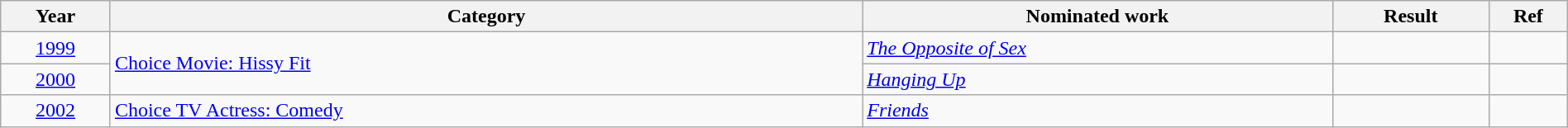<table class="wikitable" width="100%">
<tr>
<th width="7%">Year</th>
<th width="48%">Category</th>
<th width="30%">Nominated work</th>
<th width="10%">Result</th>
<th width="5%">Ref</th>
</tr>
<tr>
<td align="center"><a href='#'>1999</a></td>
<td rowspan="2"><a href='#'>Choice Movie: Hissy Fit</a></td>
<td><em><a href='#'>The Opposite of Sex</a></em></td>
<td></td>
<td align="center"></td>
</tr>
<tr>
<td align="center"><a href='#'>2000</a></td>
<td><em><a href='#'>Hanging Up</a></em></td>
<td></td>
<td align="center"></td>
</tr>
<tr>
<td align="center"><a href='#'>2002</a></td>
<td><a href='#'>Choice TV Actress: Comedy</a></td>
<td><em><a href='#'>Friends</a></em></td>
<td></td>
<td align="center"></td>
</tr>
</table>
